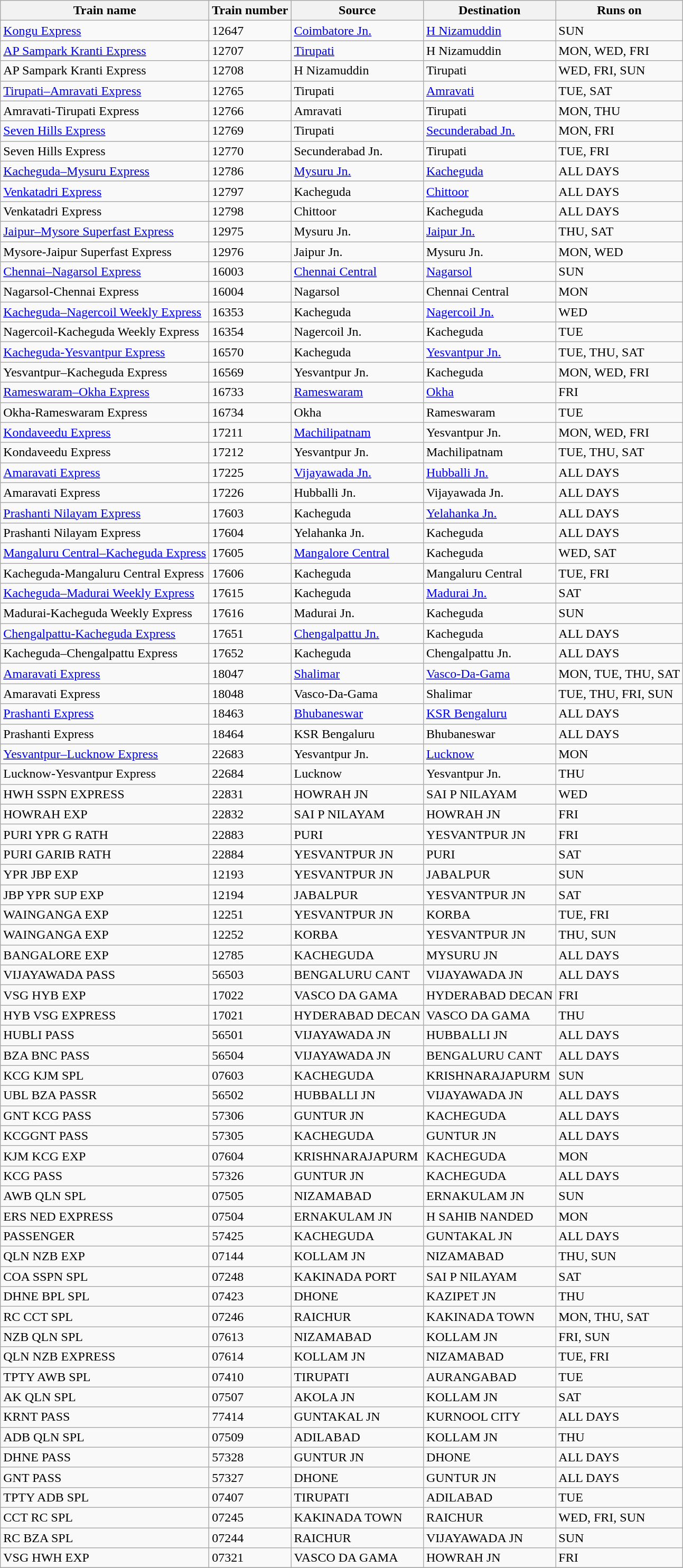<table class="wikitable">
<tr>
<th>Train name</th>
<th>Train number</th>
<th>Source</th>
<th>Destination</th>
<th>Runs on</th>
</tr>
<tr>
<td><a href='#'>Kongu Express</a></td>
<td>12647</td>
<td><a href='#'>Coimbatore Jn.</a></td>
<td><a href='#'>H Nizamuddin</a></td>
<td>SUN</td>
</tr>
<tr>
<td><a href='#'>AP Sampark Kranti Express</a></td>
<td>12707</td>
<td><a href='#'>Tirupati</a></td>
<td>H Nizamuddin</td>
<td>MON, WED, FRI</td>
</tr>
<tr>
<td>AP Sampark Kranti Express</td>
<td>12708</td>
<td>H Nizamuddin</td>
<td>Tirupati</td>
<td>WED, FRI, SUN</td>
</tr>
<tr>
<td><a href='#'>Tirupati–Amravati Express</a></td>
<td>12765</td>
<td>Tirupati</td>
<td><a href='#'>Amravati</a></td>
<td>TUE, SAT</td>
</tr>
<tr>
<td>Amravati-Tirupati Express</td>
<td>12766</td>
<td>Amravati</td>
<td>Tirupati</td>
<td>MON, THU</td>
</tr>
<tr>
<td><a href='#'>Seven Hills Express</a></td>
<td>12769</td>
<td>Tirupati</td>
<td><a href='#'>Secunderabad Jn.</a></td>
<td>MON, FRI</td>
</tr>
<tr>
<td>Seven Hills Express</td>
<td>12770</td>
<td>Secunderabad Jn.</td>
<td>Tirupati</td>
<td>TUE, FRI</td>
</tr>
<tr>
<td><a href='#'>Kacheguda–Mysuru Express</a></td>
<td>12786</td>
<td><a href='#'>Mysuru Jn.</a></td>
<td><a href='#'>Kacheguda</a></td>
<td>ALL DAYS</td>
</tr>
<tr>
<td><a href='#'>Venkatadri Express</a></td>
<td>12797</td>
<td>Kacheguda</td>
<td><a href='#'>Chittoor</a></td>
<td>ALL DAYS</td>
</tr>
<tr>
<td>Venkatadri Express</td>
<td>12798</td>
<td>Chittoor</td>
<td>Kacheguda</td>
<td>ALL DAYS</td>
</tr>
<tr>
<td><a href='#'>Jaipur–Mysore Superfast Express</a></td>
<td>12975</td>
<td>Mysuru Jn.</td>
<td><a href='#'> Jaipur Jn.</a></td>
<td>THU, SAT</td>
</tr>
<tr>
<td>Mysore-Jaipur Superfast Express</td>
<td>12976</td>
<td>Jaipur Jn.</td>
<td>Mysuru Jn.</td>
<td>MON, WED</td>
</tr>
<tr>
<td><a href='#'>Chennai–Nagarsol Express</a></td>
<td>16003</td>
<td><a href='#'>Chennai Central</a></td>
<td><a href='#'>Nagarsol</a></td>
<td>SUN</td>
</tr>
<tr>
<td>Nagarsol-Chennai Express</td>
<td>16004</td>
<td>Nagarsol</td>
<td>Chennai Central</td>
<td>MON</td>
</tr>
<tr>
<td><a href='#'>Kacheguda–Nagercoil Weekly Express</a></td>
<td>16353</td>
<td>Kacheguda</td>
<td><a href='#'>Nagercoil Jn.</a></td>
<td>WED</td>
</tr>
<tr>
<td>Nagercoil-Kacheguda Weekly Express</td>
<td>16354</td>
<td>Nagercoil Jn.</td>
<td>Kacheguda</td>
<td>TUE</td>
</tr>
<tr>
<td><a href='#'>Kacheguda-Yesvantpur Express</a></td>
<td>16570</td>
<td>Kacheguda</td>
<td><a href='#'>Yesvantpur Jn.</a></td>
<td>TUE, THU, SAT</td>
</tr>
<tr>
<td>Yesvantpur–Kacheguda Express</td>
<td>16569</td>
<td>Yesvantpur Jn.</td>
<td>Kacheguda</td>
<td>MON, WED, FRI</td>
</tr>
<tr>
<td><a href='#'>Rameswaram–Okha Express</a></td>
<td>16733</td>
<td><a href='#'>Rameswaram</a></td>
<td><a href='#'>Okha</a></td>
<td>FRI</td>
</tr>
<tr>
<td>Okha-Rameswaram Express</td>
<td>16734</td>
<td>Okha</td>
<td>Rameswaram</td>
<td>TUE</td>
</tr>
<tr>
<td><a href='#'>Kondaveedu Express</a></td>
<td>17211</td>
<td><a href='#'>Machilipatnam</a></td>
<td>Yesvantpur Jn.</td>
<td>MON, WED, FRI</td>
</tr>
<tr>
<td>Kondaveedu Express</td>
<td>17212</td>
<td>Yesvantpur Jn.</td>
<td>Machilipatnam</td>
<td>TUE, THU, SAT</td>
</tr>
<tr>
<td><a href='#'>Amaravati Express</a></td>
<td>17225</td>
<td><a href='#'>Vijayawada Jn.</a></td>
<td><a href='#'>Hubballi Jn.</a></td>
<td>ALL DAYS</td>
</tr>
<tr>
<td>Amaravati Express</td>
<td>17226</td>
<td>Hubballi Jn.</td>
<td>Vijayawada Jn.</td>
<td>ALL DAYS</td>
</tr>
<tr>
<td><a href='#'>Prashanti Nilayam Express</a></td>
<td>17603</td>
<td>Kacheguda</td>
<td><a href='#'>Yelahanka Jn.</a></td>
<td>ALL DAYS</td>
</tr>
<tr>
<td>Prashanti Nilayam Express</td>
<td>17604</td>
<td>Yelahanka Jn.</td>
<td>Kacheguda</td>
<td>ALL DAYS</td>
</tr>
<tr>
<td><a href='#'>Mangaluru Central–Kacheguda Express</a></td>
<td>17605</td>
<td><a href='#'>Mangalore Central</a></td>
<td>Kacheguda</td>
<td>WED, SAT</td>
</tr>
<tr>
<td>Kacheguda-Mangaluru Central Express</td>
<td>17606</td>
<td>Kacheguda</td>
<td>Mangaluru Central</td>
<td>TUE, FRI</td>
</tr>
<tr>
<td><a href='#'>Kacheguda–Madurai Weekly Express</a></td>
<td>17615</td>
<td>Kacheguda</td>
<td><a href='#'>Madurai Jn.</a></td>
<td>SAT</td>
</tr>
<tr>
<td>Madurai-Kacheguda Weekly Express</td>
<td>17616</td>
<td>Madurai Jn.</td>
<td>Kacheguda</td>
<td>SUN</td>
</tr>
<tr>
<td><a href='#'>Chengalpattu-Kacheguda Express</a></td>
<td>17651</td>
<td><a href='#'>Chengalpattu Jn.</a></td>
<td>Kacheguda</td>
<td>ALL DAYS</td>
</tr>
<tr>
<td>Kacheguda–Chengalpattu Express</td>
<td>17652</td>
<td>Kacheguda</td>
<td>Chengalpattu Jn.</td>
<td>ALL DAYS</td>
</tr>
<tr>
<td><a href='#'>Amaravati Express</a></td>
<td>18047</td>
<td><a href='#'>Shalimar</a></td>
<td><a href='#'>Vasco-Da-Gama</a></td>
<td>MON, TUE, THU, SAT</td>
</tr>
<tr>
<td>Amaravati Express</td>
<td>18048</td>
<td>Vasco-Da-Gama</td>
<td>Shalimar</td>
<td>TUE, THU, FRI, SUN</td>
</tr>
<tr>
<td><a href='#'>Prashanti Express</a></td>
<td>18463</td>
<td><a href='#'>Bhubaneswar</a></td>
<td><a href='#'>KSR Bengaluru</a></td>
<td>ALL DAYS</td>
</tr>
<tr>
<td>Prashanti Express</td>
<td>18464</td>
<td>KSR Bengaluru</td>
<td>Bhubaneswar</td>
<td>ALL DAYS</td>
</tr>
<tr>
<td><a href='#'>Yesvantpur–Lucknow Express</a></td>
<td>22683</td>
<td>Yesvantpur Jn.</td>
<td><a href='#'>Lucknow</a></td>
<td>MON</td>
</tr>
<tr>
<td>Lucknow-Yesvantpur Express</td>
<td>22684</td>
<td>Lucknow</td>
<td>Yesvantpur Jn.</td>
<td>THU</td>
</tr>
<tr>
<td>HWH SSPN EXPRESS</td>
<td>22831</td>
<td>HOWRAH JN</td>
<td>SAI P NILAYAM</td>
<td>WED</td>
</tr>
<tr>
<td>HOWRAH EXP</td>
<td>22832</td>
<td>SAI P NILAYAM</td>
<td>HOWRAH JN</td>
<td>FRI</td>
</tr>
<tr>
<td>PURI YPR G RATH</td>
<td>22883</td>
<td>PURI</td>
<td>YESVANTPUR JN</td>
<td>FRI</td>
</tr>
<tr>
<td>PURI GARIB RATH</td>
<td>22884</td>
<td>YESVANTPUR JN</td>
<td>PURI</td>
<td>SAT</td>
</tr>
<tr>
<td>YPR JBP EXP</td>
<td>12193</td>
<td>YESVANTPUR JN</td>
<td>JABALPUR</td>
<td>SUN</td>
</tr>
<tr>
<td>JBP YPR SUP EXP</td>
<td>12194</td>
<td>JABALPUR</td>
<td>YESVANTPUR JN</td>
<td>SAT</td>
</tr>
<tr>
<td>WAINGANGA EXP</td>
<td>12251</td>
<td>YESVANTPUR JN</td>
<td>KORBA</td>
<td>TUE, FRI</td>
</tr>
<tr>
<td>WAINGANGA EXP</td>
<td>12252</td>
<td>KORBA</td>
<td>YESVANTPUR JN</td>
<td>THU, SUN</td>
</tr>
<tr>
<td>BANGALORE EXP</td>
<td>12785</td>
<td>KACHEGUDA</td>
<td>MYSURU JN</td>
<td>ALL DAYS</td>
</tr>
<tr>
<td>VIJAYAWADA PASS</td>
<td>56503</td>
<td>BENGALURU CANT</td>
<td>VIJAYAWADA JN</td>
<td>ALL DAYS</td>
</tr>
<tr>
<td>VSG HYB EXP</td>
<td>17022</td>
<td>VASCO DA GAMA</td>
<td>HYDERABAD DECAN</td>
<td>FRI</td>
</tr>
<tr>
<td>HYB VSG EXPRESS</td>
<td>17021</td>
<td>HYDERABAD DECAN</td>
<td>VASCO DA GAMA</td>
<td>THU</td>
</tr>
<tr>
<td>HUBLI PASS</td>
<td>56501</td>
<td>VIJAYAWADA JN</td>
<td>HUBBALLI JN</td>
<td>ALL DAYS</td>
</tr>
<tr>
<td>BZA BNC PASS</td>
<td>56504</td>
<td>VIJAYAWADA JN</td>
<td>BENGALURU CANT</td>
<td>ALL DAYS</td>
</tr>
<tr>
<td>KCG KJM SPL</td>
<td>07603</td>
<td>KACHEGUDA</td>
<td>KRISHNARAJAPURM</td>
<td>SUN</td>
</tr>
<tr>
<td>UBL BZA PASSR</td>
<td>56502</td>
<td>HUBBALLI JN</td>
<td>VIJAYAWADA JN</td>
<td>ALL DAYS</td>
</tr>
<tr>
<td>GNT KCG PASS</td>
<td>57306</td>
<td>GUNTUR JN</td>
<td>KACHEGUDA</td>
<td>ALL DAYS</td>
</tr>
<tr>
<td>KCGGNT PASS</td>
<td>57305</td>
<td>KACHEGUDA</td>
<td>GUNTUR JN</td>
<td>ALL DAYS</td>
</tr>
<tr>
<td>KJM KCG EXP</td>
<td>07604</td>
<td>KRISHNARAJAPURM</td>
<td>KACHEGUDA</td>
<td>MON</td>
</tr>
<tr>
<td>KCG PASS</td>
<td>57326</td>
<td>GUNTUR JN</td>
<td>KACHEGUDA</td>
<td>ALL DAYS</td>
</tr>
<tr>
<td>AWB QLN SPL</td>
<td>07505</td>
<td>NIZAMABAD</td>
<td>ERNAKULAM JN</td>
<td>SUN</td>
</tr>
<tr>
<td>ERS NED EXPRESS</td>
<td>07504</td>
<td>ERNAKULAM JN</td>
<td>H SAHIB NANDED</td>
<td>MON</td>
</tr>
<tr>
<td>PASSENGER</td>
<td>57425</td>
<td>KACHEGUDA</td>
<td>GUNTAKAL JN</td>
<td>ALL DAYS</td>
</tr>
<tr>
<td>QLN NZB EXP</td>
<td>07144</td>
<td>KOLLAM JN</td>
<td>NIZAMABAD</td>
<td>THU, SUN</td>
</tr>
<tr>
<td>COA SSPN SPL</td>
<td>07248</td>
<td>KAKINADA PORT</td>
<td>SAI P NILAYAM</td>
<td>SAT</td>
</tr>
<tr>
<td>DHNE BPL SPL</td>
<td>07423</td>
<td>DHONE</td>
<td>KAZIPET JN</td>
<td>THU</td>
</tr>
<tr>
<td>RC CCT SPL</td>
<td>07246</td>
<td>RAICHUR</td>
<td>KAKINADA TOWN</td>
<td>MON, THU, SAT</td>
</tr>
<tr>
<td>NZB QLN SPL</td>
<td>07613</td>
<td>NIZAMABAD</td>
<td>KOLLAM JN</td>
<td>FRI, SUN</td>
</tr>
<tr>
<td>QLN NZB EXPRESS</td>
<td>07614</td>
<td>KOLLAM JN</td>
<td>NIZAMABAD</td>
<td>TUE, FRI</td>
</tr>
<tr>
<td>TPTY AWB SPL</td>
<td>07410</td>
<td>TIRUPATI</td>
<td>AURANGABAD</td>
<td>TUE</td>
</tr>
<tr>
<td>AK QLN SPL</td>
<td>07507</td>
<td>AKOLA JN</td>
<td>KOLLAM JN</td>
<td>SAT</td>
</tr>
<tr>
<td>KRNT PASS</td>
<td>77414</td>
<td>GUNTAKAL JN</td>
<td>KURNOOL CITY</td>
<td>ALL DAYS</td>
</tr>
<tr>
<td>ADB QLN SPL</td>
<td>07509</td>
<td>ADILABAD</td>
<td>KOLLAM JN</td>
<td>THU</td>
</tr>
<tr>
<td>DHNE PASS</td>
<td>57328</td>
<td>GUNTUR JN</td>
<td>DHONE</td>
<td>ALL DAYS</td>
</tr>
<tr>
<td>GNT PASS</td>
<td>57327</td>
<td>DHONE</td>
<td>GUNTUR JN</td>
<td>ALL DAYS</td>
</tr>
<tr>
<td>TPTY ADB SPL</td>
<td>07407</td>
<td>TIRUPATI</td>
<td>ADILABAD</td>
<td>TUE</td>
</tr>
<tr>
<td>CCT RC SPL</td>
<td>07245</td>
<td>KAKINADA TOWN</td>
<td>RAICHUR</td>
<td>WED, FRI, SUN</td>
</tr>
<tr>
<td>RC BZA SPL</td>
<td>07244</td>
<td>RAICHUR</td>
<td>VIJAYAWADA JN</td>
<td>SUN</td>
</tr>
<tr>
<td>VSG HWH EXP</td>
<td>07321</td>
<td>VASCO DA GAMA</td>
<td>HOWRAH JN</td>
<td>FRI</td>
</tr>
<tr>
</tr>
</table>
